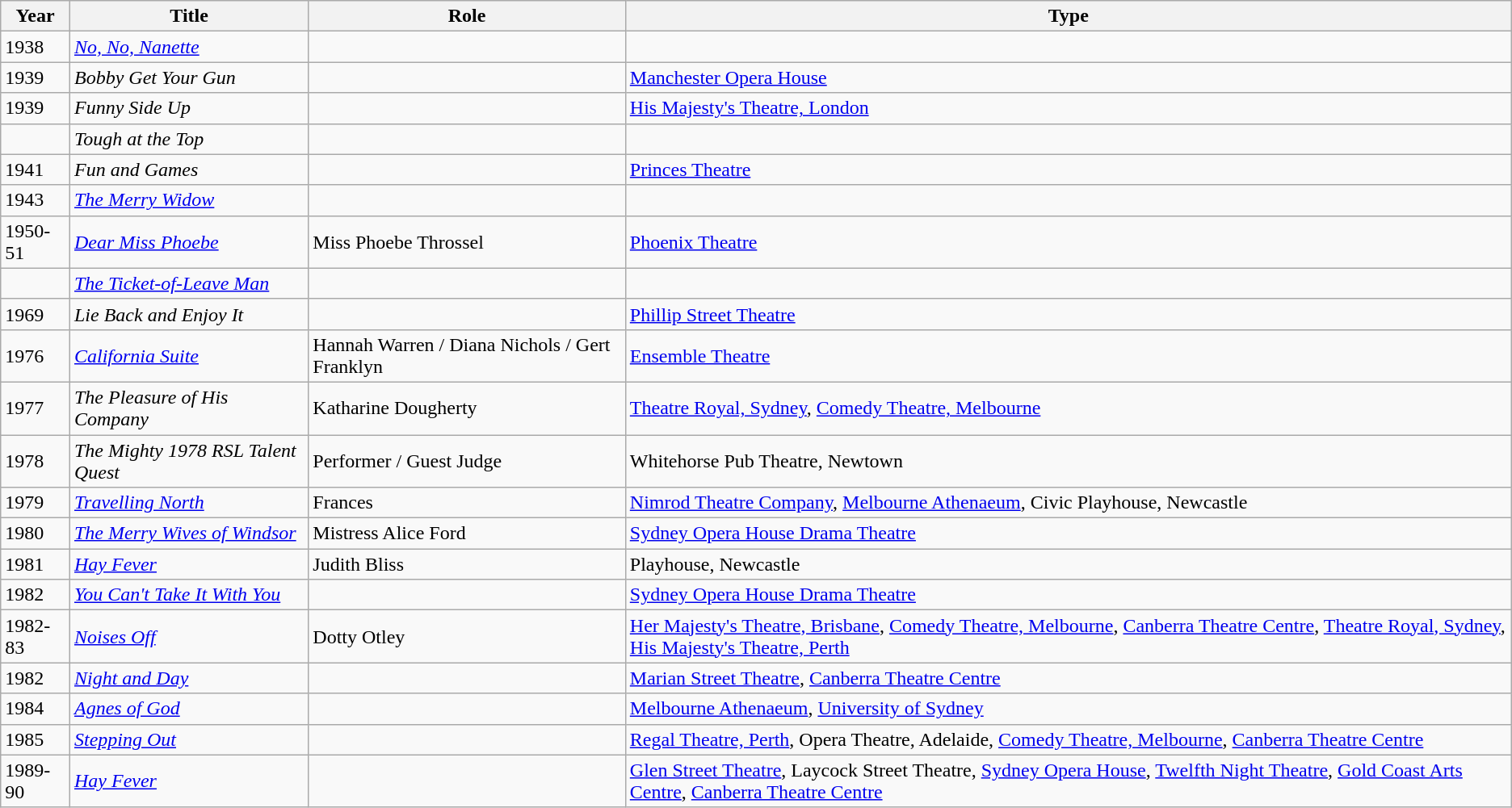<table class="wikitable">
<tr>
<th>Year</th>
<th>Title</th>
<th>Role</th>
<th>Type</th>
</tr>
<tr>
<td>1938</td>
<td><em><a href='#'>No, No, Nanette</a></em></td>
<td></td>
<td></td>
</tr>
<tr>
<td>1939</td>
<td><em>Bobby Get Your Gun</em></td>
<td></td>
<td><a href='#'>Manchester Opera House</a></td>
</tr>
<tr>
<td>1939</td>
<td><em>Funny Side Up</em></td>
<td></td>
<td><a href='#'>His Majesty's Theatre, London</a></td>
</tr>
<tr>
<td></td>
<td><em>Tough at the Top</em></td>
<td></td>
<td></td>
</tr>
<tr>
<td>1941</td>
<td><em>Fun and Games</em></td>
<td></td>
<td><a href='#'>Princes Theatre</a></td>
</tr>
<tr>
<td>1943</td>
<td><em><a href='#'>The Merry Widow</a></em></td>
<td></td>
<td></td>
</tr>
<tr>
<td>1950-51</td>
<td><em><a href='#'>Dear Miss Phoebe</a></em></td>
<td>Miss Phoebe Throssel</td>
<td><a href='#'>Phoenix Theatre</a></td>
</tr>
<tr>
<td></td>
<td><em><a href='#'>The Ticket-of-Leave Man</a></em></td>
<td></td>
<td></td>
</tr>
<tr>
<td>1969</td>
<td><em>Lie Back and Enjoy It</em></td>
<td></td>
<td><a href='#'>Phillip Street Theatre</a></td>
</tr>
<tr>
<td>1976</td>
<td><em><a href='#'>California Suite</a></em></td>
<td>Hannah Warren / Diana Nichols / Gert Franklyn</td>
<td><a href='#'>Ensemble Theatre</a></td>
</tr>
<tr>
<td>1977</td>
<td><em>The Pleasure of His Company</em></td>
<td>Katharine Dougherty</td>
<td><a href='#'>Theatre Royal, Sydney</a>, <a href='#'>Comedy Theatre, Melbourne</a></td>
</tr>
<tr>
<td>1978</td>
<td><em>The Mighty 1978 RSL Talent Quest</em></td>
<td>Performer / Guest Judge</td>
<td>Whitehorse Pub Theatre, Newtown</td>
</tr>
<tr>
<td>1979</td>
<td><em><a href='#'>Travelling North</a></em></td>
<td>Frances</td>
<td><a href='#'>Nimrod Theatre Company</a>, <a href='#'>Melbourne Athenaeum</a>, Civic Playhouse, Newcastle</td>
</tr>
<tr>
<td>1980</td>
<td><em><a href='#'>The Merry Wives of Windsor</a></em></td>
<td>Mistress Alice Ford</td>
<td><a href='#'>Sydney Opera House Drama Theatre</a></td>
</tr>
<tr>
<td>1981</td>
<td><em><a href='#'>Hay Fever</a></em></td>
<td>Judith Bliss</td>
<td>Playhouse, Newcastle</td>
</tr>
<tr>
<td>1982</td>
<td><em><a href='#'>You Can't Take It With You</a></em></td>
<td></td>
<td><a href='#'>Sydney Opera House Drama Theatre</a></td>
</tr>
<tr>
<td>1982-83</td>
<td><em><a href='#'>Noises Off</a></em></td>
<td>Dotty Otley</td>
<td><a href='#'>Her Majesty's Theatre, Brisbane</a>, <a href='#'>Comedy Theatre, Melbourne</a>, <a href='#'>Canberra Theatre Centre</a>, <a href='#'>Theatre Royal, Sydney</a>, <a href='#'>His Majesty's Theatre, Perth</a></td>
</tr>
<tr>
<td>1982</td>
<td><em><a href='#'>Night and Day</a></em></td>
<td></td>
<td><a href='#'>Marian Street Theatre</a>, <a href='#'>Canberra Theatre Centre</a></td>
</tr>
<tr>
<td>1984</td>
<td><em><a href='#'>Agnes of God</a></em></td>
<td></td>
<td><a href='#'>Melbourne Athenaeum</a>, <a href='#'>University of Sydney</a></td>
</tr>
<tr>
<td>1985</td>
<td><em><a href='#'>Stepping Out</a></em></td>
<td></td>
<td><a href='#'>Regal Theatre, Perth</a>, Opera Theatre, Adelaide, <a href='#'>Comedy Theatre, Melbourne</a>, <a href='#'>Canberra Theatre Centre</a></td>
</tr>
<tr>
<td>1989-90</td>
<td><em><a href='#'>Hay Fever</a></em></td>
<td></td>
<td><a href='#'>Glen Street Theatre</a>, Laycock Street Theatre, <a href='#'>Sydney Opera House</a>, <a href='#'>Twelfth Night Theatre</a>, <a href='#'>Gold Coast Arts Centre</a>, <a href='#'>Canberra Theatre Centre</a></td>
</tr>
</table>
